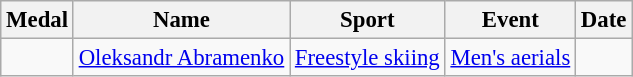<table class="wikitable sortable" style="font-size: 95%;">
<tr>
<th>Medal</th>
<th>Name</th>
<th>Sport</th>
<th>Event</th>
<th>Date</th>
</tr>
<tr>
<td></td>
<td><a href='#'>Oleksandr Abramenko</a></td>
<td><a href='#'>Freestyle skiing</a></td>
<td><a href='#'>Men's aerials</a></td>
<td></td>
</tr>
</table>
